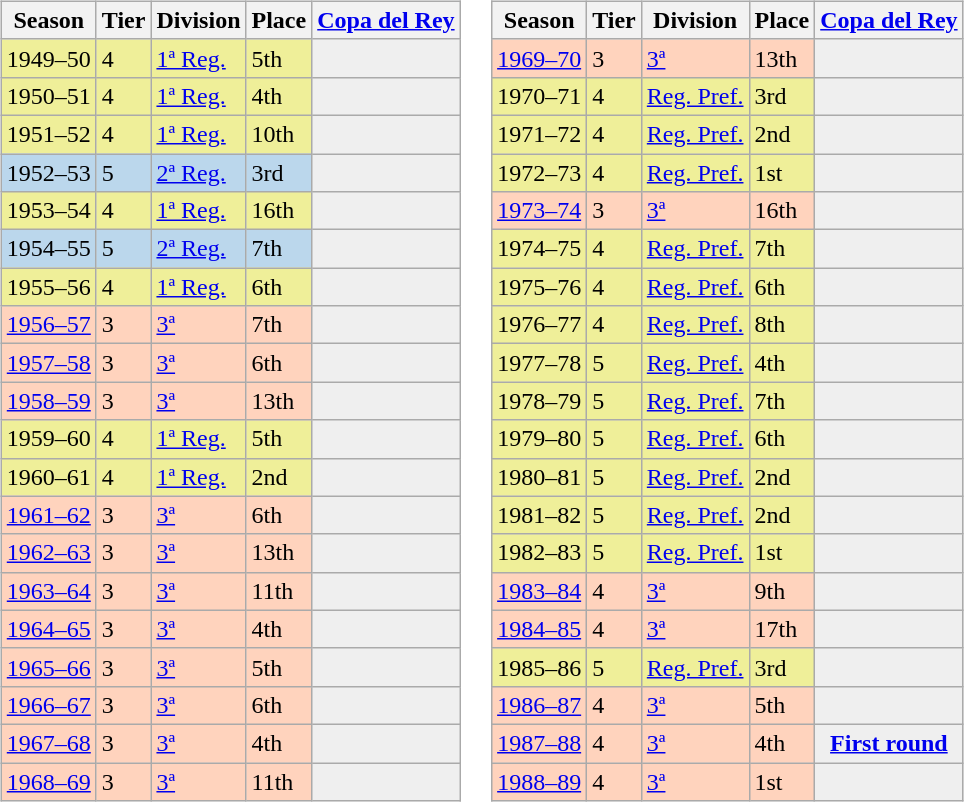<table>
<tr>
<td valign="top" width=0%><br><table class="wikitable">
<tr style="background:#f0f6fa;">
<th>Season</th>
<th>Tier</th>
<th>Division</th>
<th>Place</th>
<th><a href='#'>Copa del Rey</a></th>
</tr>
<tr>
<td style="background:#EFEF99;">1949–50</td>
<td style="background:#EFEF99;">4</td>
<td style="background:#EFEF99;"><a href='#'>1ª Reg.</a></td>
<td style="background:#EFEF99;">5th</td>
<th style="background:#efefef;"></th>
</tr>
<tr>
<td style="background:#EFEF99;">1950–51</td>
<td style="background:#EFEF99;">4</td>
<td style="background:#EFEF99;"><a href='#'>1ª Reg.</a></td>
<td style="background:#EFEF99;">4th</td>
<th style="background:#efefef;"></th>
</tr>
<tr>
<td style="background:#EFEF99;">1951–52</td>
<td style="background:#EFEF99;">4</td>
<td style="background:#EFEF99;"><a href='#'>1ª Reg.</a></td>
<td style="background:#EFEF99;">10th</td>
<th style="background:#efefef;"></th>
</tr>
<tr>
<td style="background:#BBD7EC;">1952–53</td>
<td style="background:#BBD7EC;">5</td>
<td style="background:#BBD7EC;"><a href='#'>2ª Reg.</a></td>
<td style="background:#BBD7EC;">3rd</td>
<th style="background:#efefef;"></th>
</tr>
<tr>
<td style="background:#EFEF99;">1953–54</td>
<td style="background:#EFEF99;">4</td>
<td style="background:#EFEF99;"><a href='#'>1ª Reg.</a></td>
<td style="background:#EFEF99;">16th</td>
<th style="background:#efefef;"></th>
</tr>
<tr>
<td style="background:#BBD7EC;">1954–55</td>
<td style="background:#BBD7EC;">5</td>
<td style="background:#BBD7EC;"><a href='#'>2ª Reg.</a></td>
<td style="background:#BBD7EC;">7th</td>
<th style="background:#efefef;"></th>
</tr>
<tr>
<td style="background:#EFEF99;">1955–56</td>
<td style="background:#EFEF99;">4</td>
<td style="background:#EFEF99;"><a href='#'>1ª Reg.</a></td>
<td style="background:#EFEF99;">6th</td>
<th style="background:#efefef;"></th>
</tr>
<tr>
<td style="background:#FFD3BD;"><a href='#'>1956–57</a></td>
<td style="background:#FFD3BD;">3</td>
<td style="background:#FFD3BD;"><a href='#'>3ª</a></td>
<td style="background:#FFD3BD;">7th</td>
<th style="background:#efefef;"></th>
</tr>
<tr>
<td style="background:#FFD3BD;"><a href='#'>1957–58</a></td>
<td style="background:#FFD3BD;">3</td>
<td style="background:#FFD3BD;"><a href='#'>3ª</a></td>
<td style="background:#FFD3BD;">6th</td>
<th style="background:#efefef;"></th>
</tr>
<tr>
<td style="background:#FFD3BD;"><a href='#'>1958–59</a></td>
<td style="background:#FFD3BD;">3</td>
<td style="background:#FFD3BD;"><a href='#'>3ª</a></td>
<td style="background:#FFD3BD;">13th</td>
<th style="background:#efefef;"></th>
</tr>
<tr>
<td style="background:#EFEF99;">1959–60</td>
<td style="background:#EFEF99;">4</td>
<td style="background:#EFEF99;"><a href='#'>1ª Reg.</a></td>
<td style="background:#EFEF99;">5th</td>
<th style="background:#efefef;"></th>
</tr>
<tr>
<td style="background:#EFEF99;">1960–61</td>
<td style="background:#EFEF99;">4</td>
<td style="background:#EFEF99;"><a href='#'>1ª Reg.</a></td>
<td style="background:#EFEF99;">2nd</td>
<th style="background:#efefef;"></th>
</tr>
<tr>
<td style="background:#FFD3BD;"><a href='#'>1961–62</a></td>
<td style="background:#FFD3BD;">3</td>
<td style="background:#FFD3BD;"><a href='#'>3ª</a></td>
<td style="background:#FFD3BD;">6th</td>
<th style="background:#efefef;"></th>
</tr>
<tr>
<td style="background:#FFD3BD;"><a href='#'>1962–63</a></td>
<td style="background:#FFD3BD;">3</td>
<td style="background:#FFD3BD;"><a href='#'>3ª</a></td>
<td style="background:#FFD3BD;">13th</td>
<td style="background:#efefef;"></td>
</tr>
<tr>
<td style="background:#FFD3BD;"><a href='#'>1963–64</a></td>
<td style="background:#FFD3BD;">3</td>
<td style="background:#FFD3BD;"><a href='#'>3ª</a></td>
<td style="background:#FFD3BD;">11th</td>
<th style="background:#efefef;"></th>
</tr>
<tr>
<td style="background:#FFD3BD;"><a href='#'>1964–65</a></td>
<td style="background:#FFD3BD;">3</td>
<td style="background:#FFD3BD;"><a href='#'>3ª</a></td>
<td style="background:#FFD3BD;">4th</td>
<th style="background:#efefef;"></th>
</tr>
<tr>
<td style="background:#FFD3BD;"><a href='#'>1965–66</a></td>
<td style="background:#FFD3BD;">3</td>
<td style="background:#FFD3BD;"><a href='#'>3ª</a></td>
<td style="background:#FFD3BD;">5th</td>
<th style="background:#efefef;"></th>
</tr>
<tr>
<td style="background:#FFD3BD;"><a href='#'>1966–67</a></td>
<td style="background:#FFD3BD;">3</td>
<td style="background:#FFD3BD;"><a href='#'>3ª</a></td>
<td style="background:#FFD3BD;">6th</td>
<td style="background:#efefef;"></td>
</tr>
<tr>
<td style="background:#FFD3BD;"><a href='#'>1967–68</a></td>
<td style="background:#FFD3BD;">3</td>
<td style="background:#FFD3BD;"><a href='#'>3ª</a></td>
<td style="background:#FFD3BD;">4th</td>
<td style="background:#efefef;"></td>
</tr>
<tr>
<td style="background:#FFD3BD;"><a href='#'>1968–69</a></td>
<td style="background:#FFD3BD;">3</td>
<td style="background:#FFD3BD;"><a href='#'>3ª</a></td>
<td style="background:#FFD3BD;">11th</td>
<td style="background:#efefef;"></td>
</tr>
</table>
</td>
<td valign="top" width=0%><br><table class="wikitable">
<tr style="background:#f0f6fa;">
<th>Season</th>
<th>Tier</th>
<th>Division</th>
<th>Place</th>
<th><a href='#'>Copa del Rey</a></th>
</tr>
<tr>
<td style="background:#FFD3BD;"><a href='#'>1969–70</a></td>
<td style="background:#FFD3BD;">3</td>
<td style="background:#FFD3BD;"><a href='#'>3ª</a></td>
<td style="background:#FFD3BD;">13th</td>
<th style="background:#efefef;"></th>
</tr>
<tr>
<td style="background:#EFEF99;">1970–71</td>
<td style="background:#EFEF99;">4</td>
<td style="background:#EFEF99;"><a href='#'>Reg. Pref.</a></td>
<td style="background:#EFEF99;">3rd</td>
<th style="background:#efefef;"></th>
</tr>
<tr>
<td style="background:#EFEF99;">1971–72</td>
<td style="background:#EFEF99;">4</td>
<td style="background:#EFEF99;"><a href='#'>Reg. Pref.</a></td>
<td style="background:#EFEF99;">2nd</td>
<th style="background:#efefef;"></th>
</tr>
<tr>
<td style="background:#EFEF99;">1972–73</td>
<td style="background:#EFEF99;">4</td>
<td style="background:#EFEF99;"><a href='#'>Reg. Pref.</a></td>
<td style="background:#EFEF99;">1st</td>
<th style="background:#efefef;"></th>
</tr>
<tr>
<td style="background:#FFD3BD;"><a href='#'>1973–74</a></td>
<td style="background:#FFD3BD;">3</td>
<td style="background:#FFD3BD;"><a href='#'>3ª</a></td>
<td style="background:#FFD3BD;">16th</td>
<th style="background:#efefef;"></th>
</tr>
<tr>
<td style="background:#EFEF99;">1974–75</td>
<td style="background:#EFEF99;">4</td>
<td style="background:#EFEF99;"><a href='#'>Reg. Pref.</a></td>
<td style="background:#EFEF99;">7th</td>
<th style="background:#efefef;"></th>
</tr>
<tr>
<td style="background:#EFEF99;">1975–76</td>
<td style="background:#EFEF99;">4</td>
<td style="background:#EFEF99;"><a href='#'>Reg. Pref.</a></td>
<td style="background:#EFEF99;">6th</td>
<th style="background:#efefef;"></th>
</tr>
<tr>
<td style="background:#EFEF99;">1976–77</td>
<td style="background:#EFEF99;">4</td>
<td style="background:#EFEF99;"><a href='#'>Reg. Pref.</a></td>
<td style="background:#EFEF99;">8th</td>
<th style="background:#efefef;"></th>
</tr>
<tr>
<td style="background:#EFEF99;">1977–78</td>
<td style="background:#EFEF99;">5</td>
<td style="background:#EFEF99;"><a href='#'>Reg. Pref.</a></td>
<td style="background:#EFEF99;">4th</td>
<th style="background:#efefef;"></th>
</tr>
<tr>
<td style="background:#EFEF99;">1978–79</td>
<td style="background:#EFEF99;">5</td>
<td style="background:#EFEF99;"><a href='#'>Reg. Pref.</a></td>
<td style="background:#EFEF99;">7th</td>
<th style="background:#efefef;"></th>
</tr>
<tr>
<td style="background:#EFEF99;">1979–80</td>
<td style="background:#EFEF99;">5</td>
<td style="background:#EFEF99;"><a href='#'>Reg. Pref.</a></td>
<td style="background:#EFEF99;">6th</td>
<th style="background:#efefef;"></th>
</tr>
<tr>
<td style="background:#EFEF99;">1980–81</td>
<td style="background:#EFEF99;">5</td>
<td style="background:#EFEF99;"><a href='#'>Reg. Pref.</a></td>
<td style="background:#EFEF99;">2nd</td>
<th style="background:#efefef;"></th>
</tr>
<tr>
<td style="background:#EFEF99;">1981–82</td>
<td style="background:#EFEF99;">5</td>
<td style="background:#EFEF99;"><a href='#'>Reg. Pref.</a></td>
<td style="background:#EFEF99;">2nd</td>
<th style="background:#efefef;"></th>
</tr>
<tr>
<td style="background:#EFEF99;">1982–83</td>
<td style="background:#EFEF99;">5</td>
<td style="background:#EFEF99;"><a href='#'>Reg. Pref.</a></td>
<td style="background:#EFEF99;">1st</td>
<th style="background:#efefef;"></th>
</tr>
<tr>
<td style="background:#FFD3BD;"><a href='#'>1983–84</a></td>
<td style="background:#FFD3BD;">4</td>
<td style="background:#FFD3BD;"><a href='#'>3ª</a></td>
<td style="background:#FFD3BD;">9th</td>
<th style="background:#efefef;"></th>
</tr>
<tr>
<td style="background:#FFD3BD;"><a href='#'>1984–85</a></td>
<td style="background:#FFD3BD;">4</td>
<td style="background:#FFD3BD;"><a href='#'>3ª</a></td>
<td style="background:#FFD3BD;">17th</td>
<td style="background:#efefef;"></td>
</tr>
<tr>
<td style="background:#EFEF99;">1985–86</td>
<td style="background:#EFEF99;">5</td>
<td style="background:#EFEF99;"><a href='#'>Reg. Pref.</a></td>
<td style="background:#EFEF99;">3rd</td>
<th style="background:#efefef;"></th>
</tr>
<tr>
<td style="background:#FFD3BD;"><a href='#'>1986–87</a></td>
<td style="background:#FFD3BD;">4</td>
<td style="background:#FFD3BD;"><a href='#'>3ª</a></td>
<td style="background:#FFD3BD;">5th</td>
<td style="background:#efefef;"></td>
</tr>
<tr>
<td style="background:#FFD3BD;"><a href='#'>1987–88</a></td>
<td style="background:#FFD3BD;">4</td>
<td style="background:#FFD3BD;"><a href='#'>3ª</a></td>
<td style="background:#FFD3BD;">4th</td>
<th style="background:#efefef;"><a href='#'>First round</a></th>
</tr>
<tr>
<td style="background:#FFD3BD;"><a href='#'>1988–89</a></td>
<td style="background:#FFD3BD;">4</td>
<td style="background:#FFD3BD;"><a href='#'>3ª</a></td>
<td style="background:#FFD3BD;">1st</td>
<th style="background:#efefef;"></th>
</tr>
</table>
</td>
</tr>
</table>
